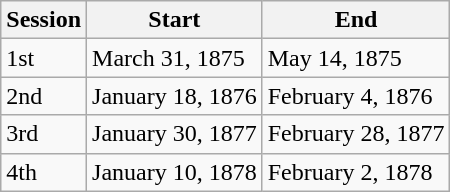<table class="wikitable">
<tr>
<th>Session</th>
<th>Start</th>
<th>End</th>
</tr>
<tr>
<td>1st</td>
<td>March 31, 1875</td>
<td>May 14, 1875</td>
</tr>
<tr>
<td>2nd</td>
<td>January 18, 1876</td>
<td>February 4, 1876</td>
</tr>
<tr>
<td>3rd</td>
<td>January 30, 1877</td>
<td>February 28, 1877</td>
</tr>
<tr>
<td>4th</td>
<td>January 10, 1878</td>
<td>February 2, 1878</td>
</tr>
</table>
